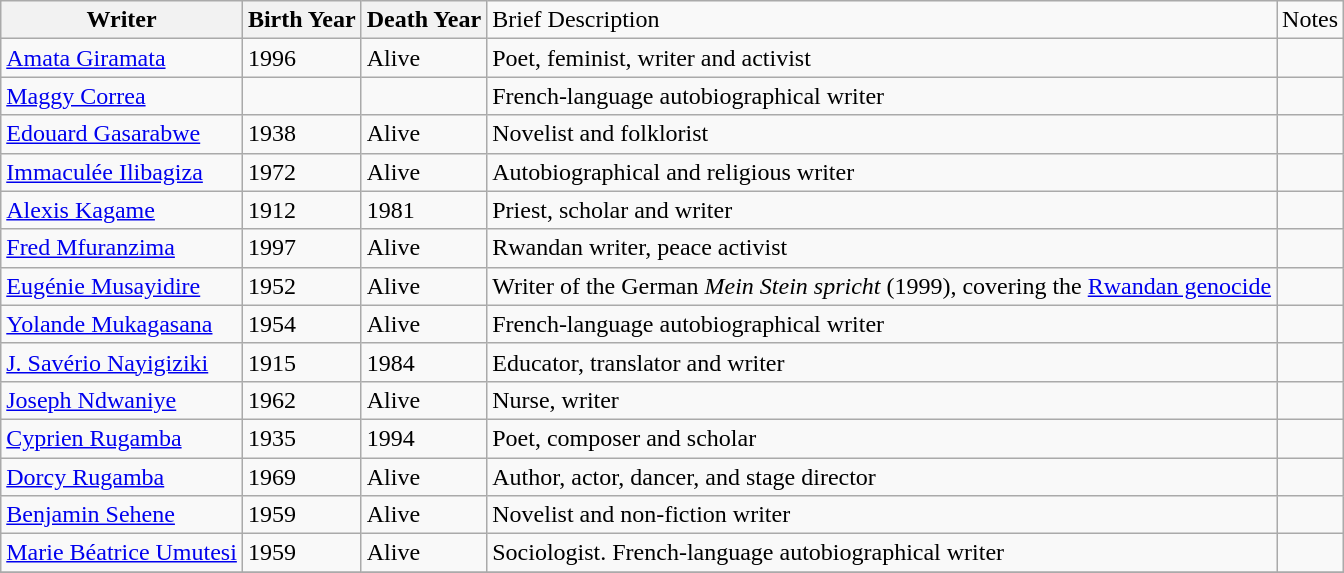<table class="wikitable">
<tr>
<th>Writer</th>
<th>Birth Year</th>
<th>Death Year</th>
<td>Brief Description</td>
<td>Notes</td>
</tr>
<tr>
<td><a href='#'>Amata Giramata</a></td>
<td>1996</td>
<td>Alive</td>
<td>Poet, feminist, writer and activist</td>
<td></td>
</tr>
<tr>
<td><a href='#'>Maggy Correa</a></td>
<td></td>
<td></td>
<td>French-language autobiographical writer</td>
<td></td>
</tr>
<tr>
<td><a href='#'>Edouard Gasarabwe</a></td>
<td>1938</td>
<td>Alive</td>
<td>Novelist and folklorist</td>
<td></td>
</tr>
<tr>
<td><a href='#'>Immaculée Ilibagiza</a></td>
<td>1972</td>
<td>Alive</td>
<td>Autobiographical and religious writer</td>
<td></td>
</tr>
<tr>
<td><a href='#'>Alexis Kagame</a></td>
<td>1912</td>
<td>1981</td>
<td>Priest, scholar and writer</td>
<td></td>
</tr>
<tr>
<td><a href='#'>Fred Mfuranzima</a></td>
<td>1997</td>
<td>Alive</td>
<td>Rwandan writer, peace activist</td>
<td></td>
</tr>
<tr>
<td><a href='#'>Eugénie Musayidire</a></td>
<td>1952</td>
<td>Alive</td>
<td>Writer of the German <em>Mein Stein spricht</em> (1999), covering the <a href='#'>Rwandan genocide</a></td>
<td></td>
</tr>
<tr>
<td><a href='#'>Yolande Mukagasana</a></td>
<td>1954</td>
<td>Alive</td>
<td>French-language autobiographical writer</td>
<td></td>
</tr>
<tr>
<td><a href='#'>J. Savério Nayigiziki</a></td>
<td>1915</td>
<td>1984</td>
<td>Educator, translator and writer</td>
<td></td>
</tr>
<tr>
<td><a href='#'>Joseph Ndwaniye</a></td>
<td>1962</td>
<td>Alive</td>
<td>Nurse, writer</td>
<td></td>
</tr>
<tr>
<td><a href='#'>Cyprien Rugamba</a></td>
<td>1935</td>
<td>1994</td>
<td>Poet, composer and scholar</td>
<td></td>
</tr>
<tr>
<td><a href='#'>Dorcy Rugamba</a></td>
<td>1969</td>
<td>Alive</td>
<td>Author, actor, dancer, and stage director</td>
<td></td>
</tr>
<tr>
<td><a href='#'>Benjamin Sehene</a></td>
<td>1959</td>
<td>Alive</td>
<td>Novelist and non-fiction writer</td>
<td></td>
</tr>
<tr>
<td><a href='#'>Marie Béatrice Umutesi</a></td>
<td>1959</td>
<td>Alive</td>
<td>Sociologist. French-language autobiographical writer</td>
<td></td>
</tr>
<tr>
</tr>
</table>
